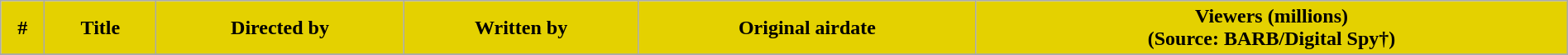<table class="wikitable plainrowheaders" style="width:100%;">
<tr style="color:black">
<th style="background: #e4d100">#</th>
<th style="background: #e4d100">Title</th>
<th style="background: #e4d100">Directed by</th>
<th style="background: #e4d100">Written by</th>
<th style="background: #e4d100">Original airdate</th>
<th style="background: #e4d100">Viewers (millions)<br>(Source: BARB/Digital Spy†)</th>
</tr>
<tr>
</tr>
</table>
